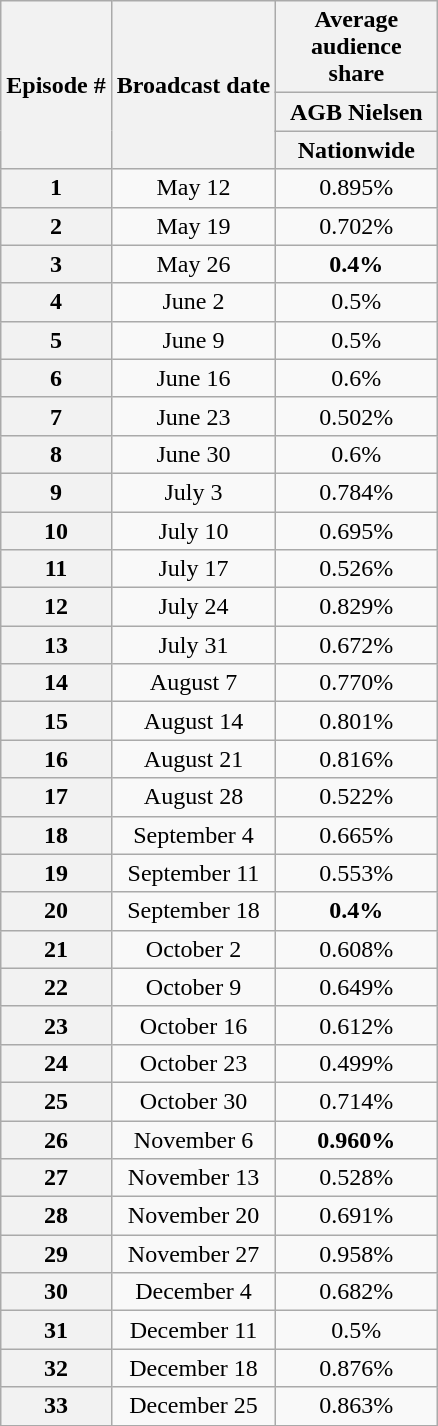<table class="wikitable" style="text-align:center">
<tr>
<th rowspan="3">Episode #</th>
<th rowspan="3">Broadcast date</th>
<th>Average audience share</th>
</tr>
<tr>
<th colspan="1">AGB Nielsen<br></th>
</tr>
<tr>
<th width=100>Nationwide</th>
</tr>
<tr>
<th>1</th>
<td>May 12</td>
<td>0.895%</td>
</tr>
<tr>
<th>2</th>
<td>May 19</td>
<td>0.702%</td>
</tr>
<tr>
<th>3</th>
<td>May 26</td>
<td><span><strong>0.4%</strong></span></td>
</tr>
<tr>
<th>4</th>
<td>June 2</td>
<td>0.5%</td>
</tr>
<tr>
<th>5</th>
<td>June 9</td>
<td>0.5%</td>
</tr>
<tr>
<th>6</th>
<td>June 16</td>
<td>0.6%</td>
</tr>
<tr>
<th>7</th>
<td>June 23</td>
<td>0.502%</td>
</tr>
<tr>
<th>8</th>
<td>June 30</td>
<td>0.6%</td>
</tr>
<tr>
<th>9</th>
<td>July 3</td>
<td>0.784%</td>
</tr>
<tr>
<th>10</th>
<td>July 10</td>
<td>0.695%</td>
</tr>
<tr>
<th>11</th>
<td>July 17</td>
<td>0.526%</td>
</tr>
<tr>
<th>12</th>
<td>July 24</td>
<td>0.829%</td>
</tr>
<tr>
<th>13</th>
<td>July 31</td>
<td>0.672%</td>
</tr>
<tr>
<th>14</th>
<td>August 7</td>
<td>0.770%</td>
</tr>
<tr>
<th>15</th>
<td>August 14</td>
<td>0.801%</td>
</tr>
<tr>
<th>16</th>
<td>August 21</td>
<td>0.816%</td>
</tr>
<tr>
<th>17</th>
<td>August 28</td>
<td>0.522%</td>
</tr>
<tr>
<th>18</th>
<td>September 4</td>
<td>0.665%</td>
</tr>
<tr>
<th>19</th>
<td>September 11</td>
<td>0.553%</td>
</tr>
<tr>
<th>20</th>
<td>September 18</td>
<td><span><strong>0.4%</strong></span></td>
</tr>
<tr>
<th>21</th>
<td>October 2</td>
<td>0.608%</td>
</tr>
<tr>
<th>22</th>
<td>October 9</td>
<td>0.649%</td>
</tr>
<tr>
<th>23</th>
<td>October 16</td>
<td>0.612%</td>
</tr>
<tr>
<th>24</th>
<td>October 23</td>
<td>0.499%</td>
</tr>
<tr>
<th>25</th>
<td>October 30</td>
<td>0.714%</td>
</tr>
<tr>
<th>26</th>
<td>November 6</td>
<td><span><strong>0.960%</strong></span></td>
</tr>
<tr>
<th>27</th>
<td>November 13</td>
<td>0.528%</td>
</tr>
<tr>
<th>28</th>
<td>November 20</td>
<td>0.691%</td>
</tr>
<tr>
<th>29</th>
<td>November 27</td>
<td>0.958%</td>
</tr>
<tr>
<th>30</th>
<td>December 4</td>
<td>0.682%</td>
</tr>
<tr>
<th>31</th>
<td>December 11</td>
<td>0.5%</td>
</tr>
<tr>
<th>32</th>
<td>December 18</td>
<td>0.876%</td>
</tr>
<tr>
<th>33</th>
<td>December 25</td>
<td>0.863%</td>
</tr>
<tr>
</tr>
</table>
